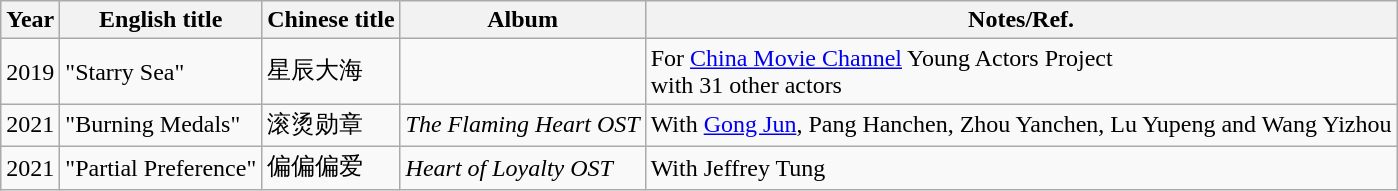<table class="wikitable">
<tr>
<th>Year</th>
<th>English title</th>
<th>Chinese title</th>
<th>Album</th>
<th>Notes/Ref.</th>
</tr>
<tr>
<td>2019</td>
<td>"Starry Sea"</td>
<td>星辰大海</td>
<td></td>
<td>For <a href='#'>China Movie Channel</a> Young Actors Project<br>with 31 other actors</td>
</tr>
<tr>
<td>2021</td>
<td>"Burning Medals"</td>
<td>滚烫勋章</td>
<td><em>The Flaming Heart OST</em></td>
<td>With <a href='#'>Gong Jun</a>, Pang Hanchen, Zhou Yanchen, Lu Yupeng and Wang Yizhou</td>
</tr>
<tr>
<td>2021</td>
<td>"Partial Preference"</td>
<td>偏偏偏爱</td>
<td><em>Heart of Loyalty OST</em></td>
<td>With Jeffrey Tung</td>
</tr>
</table>
